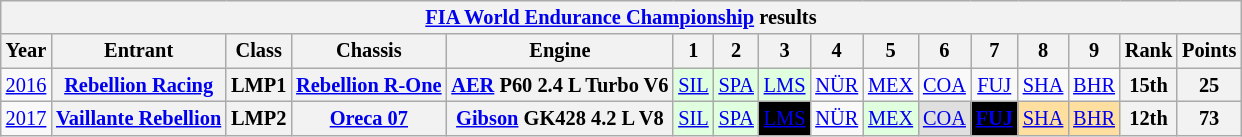<table class="wikitable" style="text-align:center; font-size:85%">
<tr>
<th colspan=16><a href='#'>FIA World Endurance Championship</a> results</th>
</tr>
<tr>
<th>Year</th>
<th>Entrant</th>
<th>Class</th>
<th>Chassis</th>
<th>Engine</th>
<th>1</th>
<th>2</th>
<th>3</th>
<th>4</th>
<th>5</th>
<th>6</th>
<th>7</th>
<th>8</th>
<th>9</th>
<th>Rank</th>
<th>Points</th>
</tr>
<tr>
<td><a href='#'>2016</a></td>
<th nowrap><a href='#'>Rebellion Racing</a></th>
<th>LMP1</th>
<th nowrap><a href='#'>Rebellion R-One</a></th>
<th nowrap><a href='#'>AER</a> P60 2.4 L Turbo V6</th>
<td style="background:#DFFFDF;"><a href='#'>SIL</a><br></td>
<td style="background:#DFFFDF;"><a href='#'>SPA</a><br></td>
<td style="background:#DFFFDF;"><a href='#'>LMS</a><br></td>
<td><a href='#'>NÜR</a></td>
<td><a href='#'>MEX</a></td>
<td><a href='#'>COA</a></td>
<td><a href='#'>FUJ</a></td>
<td><a href='#'>SHA</a></td>
<td><a href='#'>BHR</a></td>
<th>15th</th>
<th>25</th>
</tr>
<tr>
<td><a href='#'>2017</a></td>
<th nowrap><a href='#'>Vaillante Rebellion</a></th>
<th>LMP2</th>
<th nowrap><a href='#'>Oreca 07</a></th>
<th nowrap><a href='#'>Gibson</a> GK428 4.2 L V8</th>
<td style="background:#DFFFDF;"><a href='#'>SIL</a><br></td>
<td style="background:#DFFFDF;"><a href='#'>SPA</a><br></td>
<td style="background:#000000; color:white"><a href='#'><span>LMS</span></a><br></td>
<td><a href='#'>NÜR</a></td>
<td style="background:#DFFFDF;"><a href='#'>MEX</a><br></td>
<td style="background:#DFDFDF;"><a href='#'>COA</a><br></td>
<td style="background:#000000; color:white"><strong><a href='#'><span>FUJ</span></a></strong><br></td>
<td style="background:#FFDF9F;"><a href='#'>SHA</a><br></td>
<td style="background:#FFDF9F;"><a href='#'>BHR</a><br></td>
<th>12th</th>
<th>73</th>
</tr>
</table>
